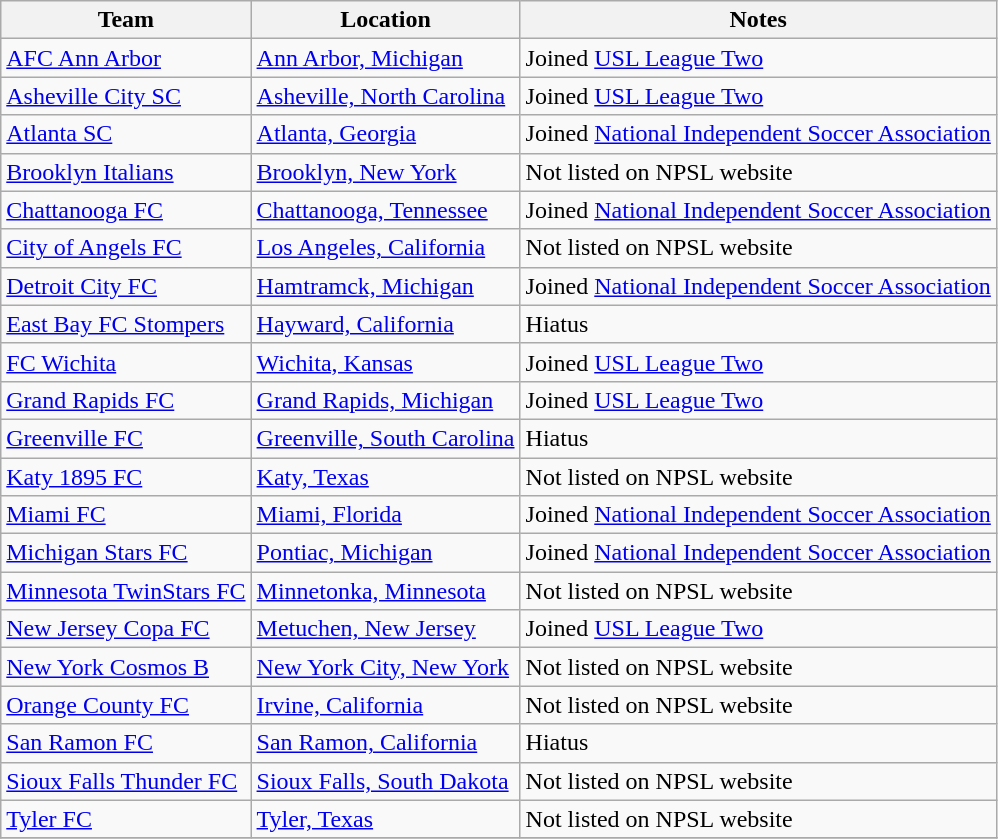<table class="wikitable sortable">
<tr>
<th>Team</th>
<th>Location</th>
<th class=unsortable>Notes</th>
</tr>
<tr>
<td><a href='#'>AFC Ann Arbor</a></td>
<td><a href='#'>Ann Arbor, Michigan</a></td>
<td>Joined <a href='#'>USL League Two</a></td>
</tr>
<tr>
<td><a href='#'>Asheville City SC</a></td>
<td><a href='#'>Asheville, North Carolina</a></td>
<td>Joined <a href='#'>USL League Two</a></td>
</tr>
<tr>
<td><a href='#'>Atlanta SC</a></td>
<td><a href='#'>Atlanta, Georgia</a></td>
<td>Joined <a href='#'>National Independent Soccer Association</a></td>
</tr>
<tr>
<td><a href='#'>Brooklyn Italians</a></td>
<td><a href='#'>Brooklyn, New York</a></td>
<td>Not listed on NPSL website</td>
</tr>
<tr>
<td><a href='#'>Chattanooga FC</a></td>
<td><a href='#'>Chattanooga, Tennessee</a></td>
<td>Joined <a href='#'>National Independent Soccer Association</a></td>
</tr>
<tr>
<td><a href='#'>City of Angels FC</a></td>
<td><a href='#'>Los Angeles, California</a></td>
<td>Not listed on NPSL website</td>
</tr>
<tr>
<td><a href='#'>Detroit City FC</a></td>
<td><a href='#'>Hamtramck, Michigan</a></td>
<td>Joined <a href='#'>National Independent Soccer Association</a></td>
</tr>
<tr>
<td><a href='#'>East Bay FC Stompers</a></td>
<td><a href='#'>Hayward, California</a></td>
<td>Hiatus</td>
</tr>
<tr>
<td><a href='#'>FC Wichita</a></td>
<td><a href='#'>Wichita, Kansas</a></td>
<td>Joined <a href='#'>USL League Two</a></td>
</tr>
<tr>
<td><a href='#'>Grand Rapids FC</a></td>
<td><a href='#'>Grand Rapids, Michigan</a></td>
<td>Joined <a href='#'>USL League Two</a></td>
</tr>
<tr>
<td><a href='#'>Greenville FC</a></td>
<td><a href='#'>Greenville, South Carolina</a></td>
<td>Hiatus</td>
</tr>
<tr>
<td><a href='#'>Katy 1895 FC</a></td>
<td><a href='#'>Katy, Texas</a></td>
<td>Not listed on NPSL website</td>
</tr>
<tr>
<td><a href='#'>Miami FC</a></td>
<td><a href='#'>Miami, Florida</a></td>
<td>Joined <a href='#'>National Independent Soccer Association</a></td>
</tr>
<tr>
<td><a href='#'>Michigan Stars FC</a></td>
<td><a href='#'>Pontiac, Michigan</a></td>
<td>Joined <a href='#'>National Independent Soccer Association</a></td>
</tr>
<tr>
<td><a href='#'>Minnesota TwinStars FC</a></td>
<td><a href='#'>Minnetonka, Minnesota</a></td>
<td>Not listed on NPSL website</td>
</tr>
<tr>
<td><a href='#'>New Jersey Copa FC</a></td>
<td><a href='#'>Metuchen, New Jersey</a></td>
<td>Joined <a href='#'>USL League Two</a></td>
</tr>
<tr>
<td><a href='#'>New York Cosmos B</a></td>
<td><a href='#'>New York City, New York</a></td>
<td>Not listed on NPSL website</td>
</tr>
<tr>
<td><a href='#'>Orange County FC</a></td>
<td><a href='#'>Irvine, California</a></td>
<td>Not listed on NPSL website</td>
</tr>
<tr>
<td><a href='#'>San Ramon FC</a></td>
<td><a href='#'>San Ramon, California</a></td>
<td>Hiatus</td>
</tr>
<tr>
<td><a href='#'>Sioux Falls Thunder FC</a></td>
<td><a href='#'>Sioux Falls, South Dakota</a></td>
<td>Not listed on NPSL website</td>
</tr>
<tr>
<td><a href='#'>Tyler FC</a></td>
<td><a href='#'>Tyler, Texas</a></td>
<td>Not listed on NPSL website</td>
</tr>
<tr>
</tr>
</table>
